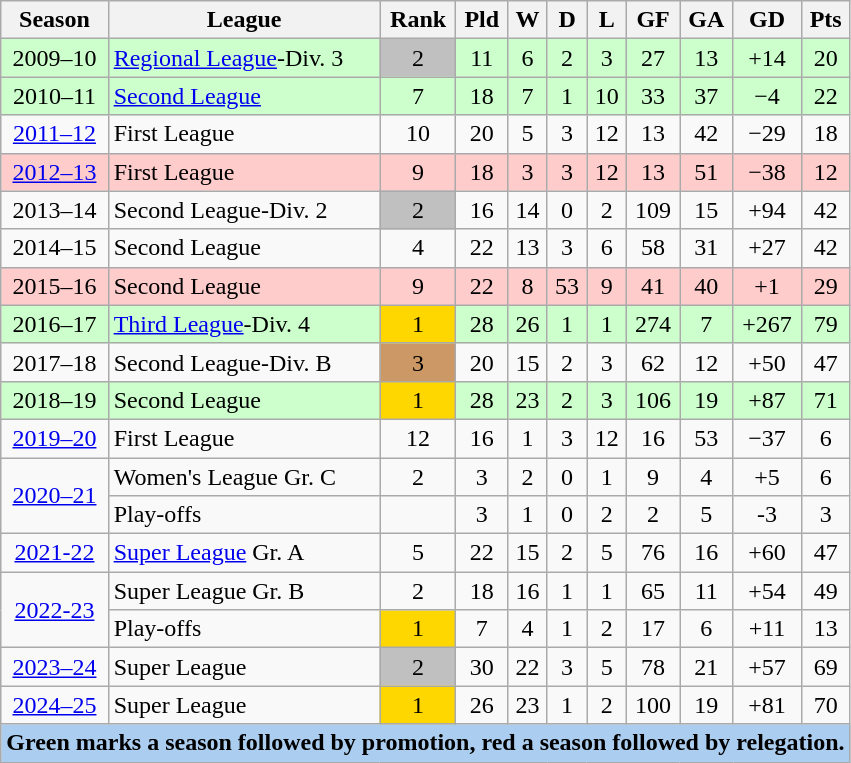<table class="wikitable">
<tr>
<th>Season</th>
<th>League</th>
<th>Rank</th>
<th>Pld</th>
<th>W</th>
<th>D</th>
<th>L</th>
<th>GF</th>
<th>GA</th>
<th>GD</th>
<th>Pts</th>
</tr>
<tr align=center bgcolor=#cfc>
<td>2009–10</td>
<td align=left><a href='#'>Regional League</a>-Div. 3</td>
<td bgcolor=silver>2</td>
<td>11</td>
<td>6</td>
<td>2</td>
<td>3</td>
<td>27</td>
<td>13</td>
<td>+14</td>
<td>20</td>
</tr>
<tr align=center bgcolor=#cfc>
<td>2010–11</td>
<td align=left><a href='#'>Second League</a></td>
<td>7</td>
<td>18</td>
<td>7</td>
<td>1</td>
<td>10</td>
<td>33</td>
<td>37</td>
<td>−4</td>
<td>22</td>
</tr>
<tr align=center>
<td><a href='#'>2011–12</a></td>
<td align=left>First League</td>
<td>10</td>
<td>20</td>
<td>5</td>
<td>3</td>
<td>12</td>
<td>13</td>
<td>42</td>
<td>−29</td>
<td>18</td>
</tr>
<tr align=center bgcolor=#fcc>
<td><a href='#'>2012–13</a></td>
<td align=left>First League</td>
<td>9</td>
<td>18</td>
<td>3</td>
<td>3</td>
<td>12</td>
<td>13</td>
<td>51</td>
<td>−38</td>
<td>12</td>
</tr>
<tr align=center>
<td>2013–14</td>
<td align=left>Second League-Div. 2</td>
<td bgcolor=silver>2</td>
<td>16</td>
<td>14</td>
<td>0</td>
<td>2</td>
<td>109</td>
<td>15</td>
<td>+94</td>
<td>42</td>
</tr>
<tr align=center>
<td>2014–15</td>
<td align=left>Second League</td>
<td>4</td>
<td>22</td>
<td>13</td>
<td>3</td>
<td>6</td>
<td>58</td>
<td>31</td>
<td>+27</td>
<td>42</td>
</tr>
<tr align=center bgcolor=#fcc>
<td>2015–16</td>
<td align=left>Second League</td>
<td>9</td>
<td>22</td>
<td>8</td>
<td>53</td>
<td>9</td>
<td>41</td>
<td>40</td>
<td>+1</td>
<td>29</td>
</tr>
<tr align=center bgcolor=#cfc>
<td>2016–17</td>
<td align=left><a href='#'>Third League</a>-Div. 4</td>
<td bgcolor=gold>1</td>
<td>28</td>
<td>26</td>
<td>1</td>
<td>1</td>
<td>274</td>
<td>7</td>
<td>+267</td>
<td>79</td>
</tr>
<tr align=center>
<td>2017–18</td>
<td align=left>Second League-Div. B</td>
<td bgcolor=cc9966>3</td>
<td>20</td>
<td>15</td>
<td>2</td>
<td>3</td>
<td>62</td>
<td>12</td>
<td>+50</td>
<td>47</td>
</tr>
<tr align=center bgcolor=#cfc>
<td>2018–19</td>
<td align=left>Second League</td>
<td bgcolor=gold>1</td>
<td>28</td>
<td>23</td>
<td>2</td>
<td>3</td>
<td>106</td>
<td>19</td>
<td>+87</td>
<td>71</td>
</tr>
<tr align=center>
<td><a href='#'>2019–20</a></td>
<td align=left>First League</td>
<td>12</td>
<td>16</td>
<td>1</td>
<td>3</td>
<td>12</td>
<td>16</td>
<td>53</td>
<td>−37</td>
<td>6</td>
</tr>
<tr align=center>
<td rowspan=2><a href='#'>2020–21</a></td>
<td align=left>Women's League Gr. C</td>
<td>2</td>
<td>3</td>
<td>2</td>
<td>0</td>
<td>1</td>
<td>9</td>
<td>4</td>
<td>+5</td>
<td>6</td>
</tr>
<tr align=center>
<td align=left>Play-offs</td>
<td></td>
<td>3</td>
<td>1</td>
<td>0</td>
<td>2</td>
<td>2</td>
<td>5</td>
<td>-3</td>
<td>3</td>
</tr>
<tr align=center>
<td><a href='#'>2021-22</a></td>
<td align=left><a href='#'>Super League</a> Gr. A</td>
<td>5</td>
<td>22</td>
<td>15</td>
<td>2</td>
<td>5</td>
<td>76</td>
<td>16</td>
<td>+60</td>
<td>47</td>
</tr>
<tr align=center>
<td rowspan=2><a href='#'>2022-23</a></td>
<td align=left>Super League Gr. B</td>
<td>2</td>
<td>18</td>
<td>16</td>
<td>1</td>
<td>1</td>
<td>65</td>
<td>11</td>
<td>+54</td>
<td>49</td>
</tr>
<tr align=center>
<td align=left>Play-offs</td>
<td bgcolor=gold>1</td>
<td>7</td>
<td>4</td>
<td>1</td>
<td>2</td>
<td>17</td>
<td>6</td>
<td>+11</td>
<td>13</td>
</tr>
<tr align=center>
<td><a href='#'>2023–24</a></td>
<td align=left>Super League</td>
<td bgcolor=silver>2</td>
<td>30</td>
<td>22</td>
<td>3</td>
<td>5</td>
<td>78</td>
<td>21</td>
<td>+57</td>
<td>69</td>
</tr>
<tr align=center>
<td><a href='#'>2024–25</a></td>
<td align=left>Super League</td>
<td bgcolor=gold>1</td>
<td>26</td>
<td>23</td>
<td>1</td>
<td>2</td>
<td>100</td>
<td>19</td>
<td>+81</td>
<td>70</td>
</tr>
<tr bgcolor=#abcdef>
<td colspan=11 align=center><strong>Green marks a season followed by promotion, red a season followed by relegation.</strong></td>
</tr>
</table>
